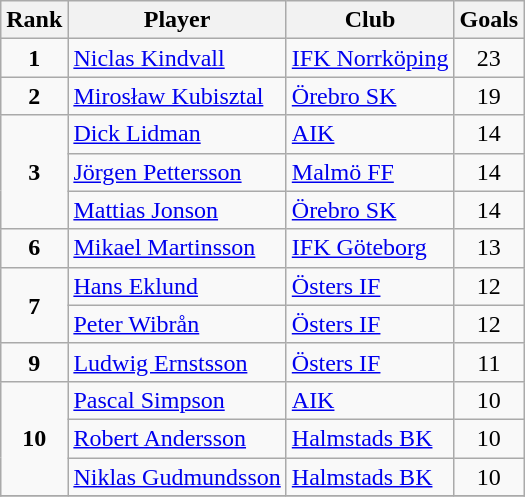<table class="wikitable" style="text-align:center">
<tr>
<th>Rank</th>
<th>Player</th>
<th>Club</th>
<th>Goals</th>
</tr>
<tr>
<td rowspan="1"><strong>1</strong></td>
<td align="left"> <a href='#'>Niclas Kindvall</a></td>
<td align="left"><a href='#'>IFK Norrköping</a></td>
<td>23</td>
</tr>
<tr>
<td rowspan="1"><strong>2</strong></td>
<td align="left"> <a href='#'>Mirosław Kubisztal</a></td>
<td align="left"><a href='#'>Örebro SK</a></td>
<td>19</td>
</tr>
<tr>
<td rowspan="3"><strong>3</strong></td>
<td align="left"> <a href='#'>Dick Lidman</a></td>
<td align="left"><a href='#'>AIK</a></td>
<td>14</td>
</tr>
<tr>
<td align="left"> <a href='#'>Jörgen Pettersson</a></td>
<td align="left"><a href='#'>Malmö FF</a></td>
<td>14</td>
</tr>
<tr>
<td align="left"> <a href='#'>Mattias Jonson</a></td>
<td align="left"><a href='#'>Örebro SK</a></td>
<td>14</td>
</tr>
<tr>
<td rowspan="1"><strong>6</strong></td>
<td align="left"> <a href='#'>Mikael Martinsson</a></td>
<td align="left"><a href='#'>IFK Göteborg</a></td>
<td>13</td>
</tr>
<tr>
<td rowspan="2"><strong>7</strong></td>
<td align="left"> <a href='#'>Hans Eklund</a></td>
<td align="left"><a href='#'>Östers IF</a></td>
<td>12</td>
</tr>
<tr>
<td align="left"> <a href='#'>Peter Wibrån</a></td>
<td align="left"><a href='#'>Östers IF</a></td>
<td>12</td>
</tr>
<tr>
<td rowspan="1"><strong>9</strong></td>
<td align="left"> <a href='#'>Ludwig Ernstsson</a></td>
<td align="left"><a href='#'>Östers IF</a></td>
<td>11</td>
</tr>
<tr>
<td rowspan="3"><strong>10</strong></td>
<td align="left"> <a href='#'>Pascal Simpson</a></td>
<td align="left"><a href='#'>AIK</a></td>
<td>10</td>
</tr>
<tr>
<td align="left"> <a href='#'>Robert Andersson</a></td>
<td align="left"><a href='#'>Halmstads BK</a></td>
<td>10</td>
</tr>
<tr>
<td align="left"> <a href='#'>Niklas Gudmundsson</a></td>
<td align="left"><a href='#'>Halmstads BK</a></td>
<td>10</td>
</tr>
<tr>
</tr>
</table>
